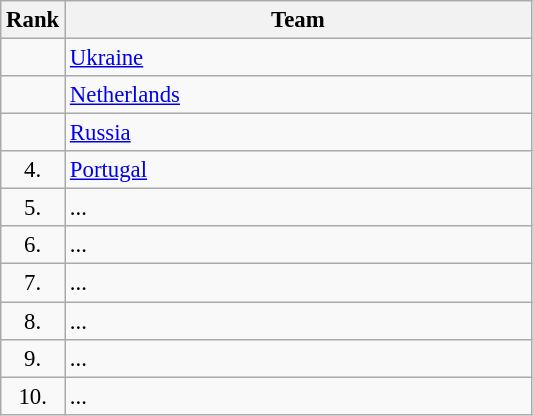<table class="wikitable" style="font-size:95%;">
<tr>
<th>Rank</th>
<th align="left" style="width: 20em">Team</th>
</tr>
<tr>
<td align="center"></td>
<td> <a href='#'>Ukraine</a></td>
</tr>
<tr>
<td align="center"></td>
<td> <a href='#'>Netherlands</a></td>
</tr>
<tr>
<td align="center"></td>
<td> <a href='#'>Russia</a></td>
</tr>
<tr>
<td align="center">4.</td>
<td> <a href='#'>Portugal</a></td>
</tr>
<tr>
<td align="center">5.</td>
<td>...</td>
</tr>
<tr>
<td align="center">6.</td>
<td>...</td>
</tr>
<tr>
<td align="center">7.</td>
<td>...</td>
</tr>
<tr>
<td align="center">8.</td>
<td>...</td>
</tr>
<tr>
<td align="center">9.</td>
<td>...</td>
</tr>
<tr>
<td align="center">10.</td>
<td>...</td>
</tr>
</table>
